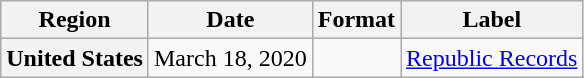<table class="wikitable sortable plainrowheaders" style="text-align:center;">
<tr>
<th>Region</th>
<th>Date</th>
<th>Format</th>
<th>Label</th>
</tr>
<tr>
<th scope="row">United States</th>
<td>March 18, 2020</td>
<td></td>
<td><a href='#'>Republic Records</a></td>
</tr>
</table>
